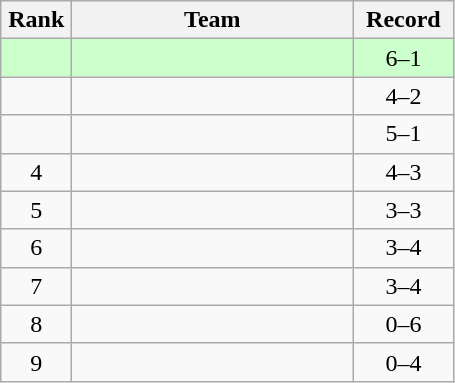<table class="wikitable" style="text-align: center;">
<tr>
<th width=40>Rank</th>
<th width=180>Team</th>
<th width=60>Record</th>
</tr>
<tr bgcolor="#ccffcc">
<td></td>
<td align="left"></td>
<td>6–1</td>
</tr>
<tr>
<td></td>
<td align="left"></td>
<td>4–2</td>
</tr>
<tr>
<td></td>
<td align="left"></td>
<td>5–1</td>
</tr>
<tr>
<td>4</td>
<td align="left"></td>
<td>4–3</td>
</tr>
<tr>
<td>5</td>
<td align="left"></td>
<td>3–3</td>
</tr>
<tr>
<td>6</td>
<td align="left"></td>
<td>3–4</td>
</tr>
<tr>
<td>7</td>
<td align="left"></td>
<td>3–4</td>
</tr>
<tr>
<td>8</td>
<td align="left"></td>
<td>0–6</td>
</tr>
<tr>
<td>9</td>
<td align="left"></td>
<td>0–4</td>
</tr>
</table>
